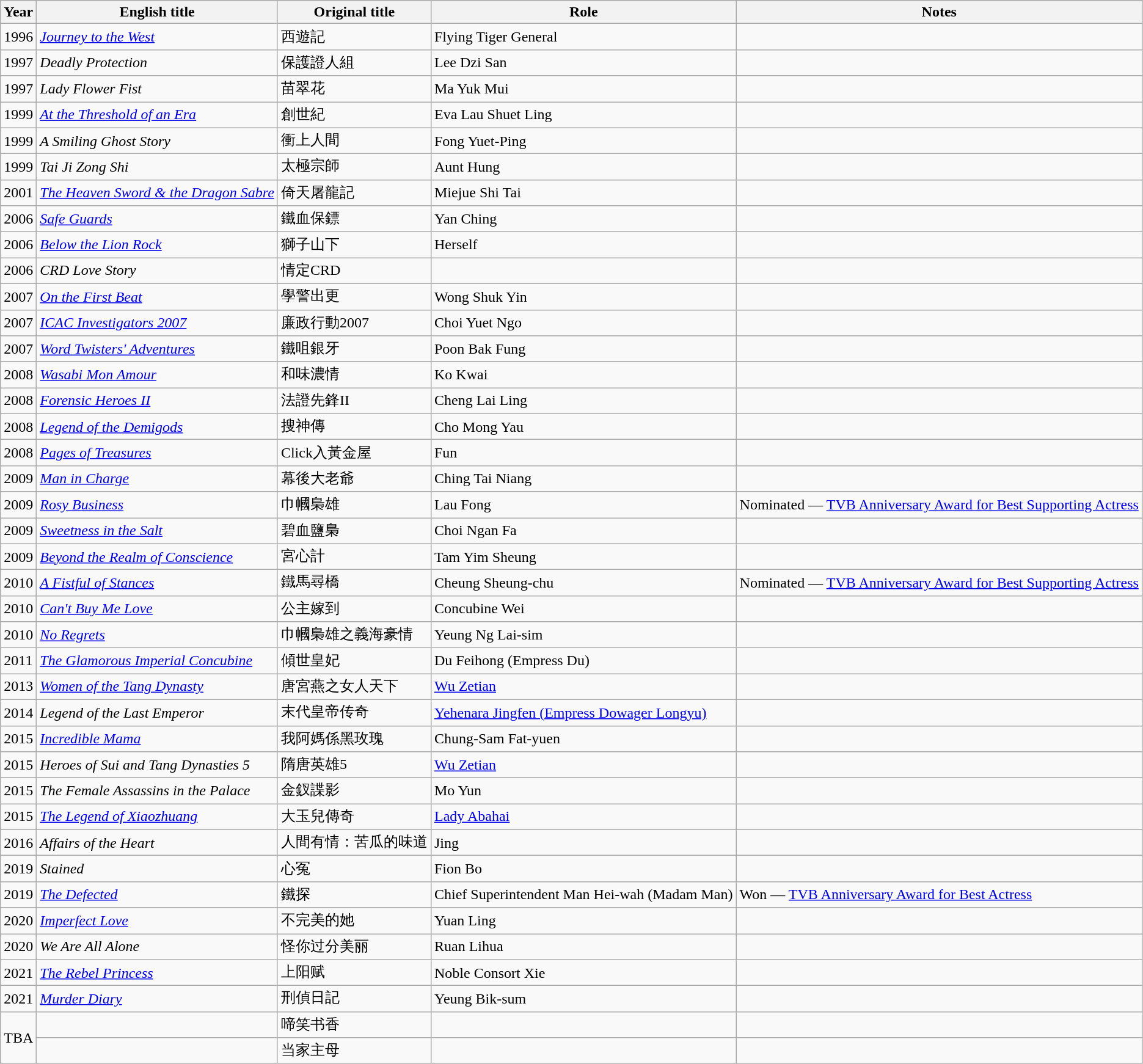<table class="wikitable sortable">
<tr>
<th>Year</th>
<th>English title</th>
<th>Original title</th>
<th>Role</th>
<th class="unsortable">Notes</th>
</tr>
<tr>
<td>1996</td>
<td><em><a href='#'>Journey to the West</a></em></td>
<td>西遊記</td>
<td>Flying Tiger General</td>
<td></td>
</tr>
<tr>
<td>1997</td>
<td><em>Deadly Protection</em></td>
<td>保護證人組</td>
<td>Lee Dzi San</td>
<td></td>
</tr>
<tr>
<td>1997</td>
<td><em>Lady Flower Fist</em></td>
<td>苗翠花</td>
<td>Ma Yuk Mui</td>
<td></td>
</tr>
<tr>
<td>1999</td>
<td><em><a href='#'>At the Threshold of an Era</a></em></td>
<td>創世紀</td>
<td>Eva Lau Shuet Ling</td>
<td></td>
</tr>
<tr>
<td>1999</td>
<td><em>A Smiling Ghost Story</em></td>
<td>衝上人間</td>
<td>Fong Yuet-Ping</td>
<td></td>
</tr>
<tr>
<td>1999</td>
<td><em>Tai Ji Zong Shi</em></td>
<td>太極宗師</td>
<td>Aunt Hung</td>
<td></td>
</tr>
<tr>
<td>2001</td>
<td><em><a href='#'>The Heaven Sword & the Dragon Sabre</a></em></td>
<td>倚天屠龍記</td>
<td>Miejue Shi Tai</td>
<td></td>
</tr>
<tr>
<td>2006</td>
<td><em><a href='#'>Safe Guards</a></em></td>
<td>鐵血保鏢</td>
<td>Yan Ching</td>
<td></td>
</tr>
<tr>
<td>2006</td>
<td><em><a href='#'>Below the Lion Rock</a></em></td>
<td>獅子山下</td>
<td>Herself</td>
<td></td>
</tr>
<tr>
<td>2006</td>
<td><em>CRD Love Story</em></td>
<td>情定CRD</td>
<td></td>
</tr>
<tr>
<td>2007</td>
<td><em><a href='#'>On the First Beat</a></em></td>
<td>學警出更</td>
<td>Wong Shuk Yin</td>
<td></td>
</tr>
<tr>
<td>2007</td>
<td><em><a href='#'>ICAC Investigators 2007</a></em></td>
<td>廉政行動2007</td>
<td>Choi Yuet Ngo</td>
<td></td>
</tr>
<tr>
<td>2007</td>
<td><em><a href='#'>Word Twisters' Adventures</a></em></td>
<td>鐵咀銀牙</td>
<td>Poon Bak Fung</td>
<td></td>
</tr>
<tr>
<td>2008</td>
<td><em><a href='#'>Wasabi Mon Amour</a></em></td>
<td>和味濃情</td>
<td>Ko Kwai</td>
<td></td>
</tr>
<tr>
<td>2008</td>
<td><em><a href='#'>Forensic Heroes II</a></em></td>
<td>法證先鋒II</td>
<td>Cheng Lai Ling</td>
<td></td>
</tr>
<tr>
<td>2008</td>
<td><em><a href='#'>Legend of the Demigods</a></em></td>
<td>搜神傳</td>
<td>Cho Mong Yau</td>
<td></td>
</tr>
<tr>
<td>2008</td>
<td><em><a href='#'>Pages of Treasures</a></em></td>
<td>Click入黃金屋</td>
<td>Fun</td>
<td></td>
</tr>
<tr>
<td>2009</td>
<td><em><a href='#'>Man in Charge</a></em></td>
<td>幕後大老爺</td>
<td>Ching Tai Niang</td>
<td></td>
</tr>
<tr>
<td>2009</td>
<td><em><a href='#'>Rosy Business</a></em></td>
<td>巾幗梟雄</td>
<td>Lau Fong</td>
<td>Nominated — <a href='#'>TVB Anniversary Award for Best Supporting Actress</a></td>
</tr>
<tr>
<td>2009</td>
<td><em><a href='#'>Sweetness in the Salt</a></em></td>
<td>碧血鹽梟</td>
<td>Choi Ngan Fa</td>
<td></td>
</tr>
<tr>
<td>2009</td>
<td><em><a href='#'>Beyond the Realm of Conscience</a></em></td>
<td>宮心計</td>
<td>Tam Yim Sheung</td>
<td></td>
</tr>
<tr>
<td>2010</td>
<td><em><a href='#'>A Fistful of Stances</a></em></td>
<td>鐵馬尋橋</td>
<td>Cheung Sheung-chu</td>
<td>Nominated — <a href='#'>TVB Anniversary Award for Best Supporting Actress</a></td>
</tr>
<tr>
<td>2010</td>
<td><em><a href='#'>Can't Buy Me Love</a></em></td>
<td>公主嫁到</td>
<td>Concubine Wei</td>
<td></td>
</tr>
<tr>
<td>2010</td>
<td><em><a href='#'>No Regrets</a></em></td>
<td>巾幗梟雄之義海豪情</td>
<td>Yeung Ng Lai-sim</td>
<td></td>
</tr>
<tr>
<td>2011</td>
<td><em><a href='#'>The Glamorous Imperial Concubine</a></em></td>
<td>傾世皇妃</td>
<td>Du Feihong (Empress Du)</td>
<td></td>
</tr>
<tr>
<td>2013</td>
<td><em><a href='#'>Women of the Tang Dynasty</a></em></td>
<td>唐宮燕之女人天下</td>
<td><a href='#'>Wu Zetian</a></td>
<td></td>
</tr>
<tr>
<td>2014</td>
<td><em>Legend of the Last Emperor</em></td>
<td>末代皇帝传奇</td>
<td><a href='#'>Yehenara Jingfen (Empress Dowager Longyu)</a></td>
<td></td>
</tr>
<tr>
<td>2015</td>
<td><em><a href='#'>Incredible Mama</a></em></td>
<td>我阿媽係黑玫瑰</td>
<td>Chung-Sam Fat-yuen</td>
<td></td>
</tr>
<tr>
<td>2015</td>
<td><em>Heroes of Sui and Tang Dynasties 5</em></td>
<td>隋唐英雄5</td>
<td><a href='#'>Wu Zetian</a></td>
<td></td>
</tr>
<tr>
<td>2015</td>
<td><em>The Female Assassins in the Palace</em></td>
<td>金釵諜影</td>
<td>Mo Yun</td>
<td></td>
</tr>
<tr>
<td>2015</td>
<td><em><a href='#'>The Legend of Xiaozhuang</a></em></td>
<td>大玉兒傳奇</td>
<td><a href='#'>Lady Abahai</a></td>
<td></td>
</tr>
<tr>
<td>2016</td>
<td><em>Affairs of the Heart</em></td>
<td>人間有情：苦瓜的味道</td>
<td>Jing</td>
<td></td>
</tr>
<tr>
<td>2019</td>
<td><em>Stained</em></td>
<td>心冤</td>
<td>Fion Bo</td>
<td></td>
</tr>
<tr>
<td>2019</td>
<td><em><a href='#'>The Defected</a></em></td>
<td>鐵探</td>
<td>Chief Superintendent Man Hei-wah (Madam Man)</td>
<td>Won — <a href='#'>TVB Anniversary Award for Best Actress</a></td>
</tr>
<tr>
<td>2020</td>
<td><em><a href='#'>Imperfect Love</a></em></td>
<td>不完美的她</td>
<td>Yuan Ling</td>
<td></td>
</tr>
<tr>
<td>2020</td>
<td><em>We Are All Alone</em></td>
<td>怪你过分美丽</td>
<td>Ruan Lihua</td>
<td></td>
</tr>
<tr>
<td>2021</td>
<td><em><a href='#'>The Rebel Princess</a></em></td>
<td>上阳赋</td>
<td>Noble Consort Xie</td>
<td></td>
</tr>
<tr>
<td>2021</td>
<td><em><a href='#'>Murder Diary</a></em></td>
<td>刑偵日記</td>
<td>Yeung Bik-sum</td>
<td></td>
</tr>
<tr>
<td rowspan="2">TBA</td>
<td></td>
<td>啼笑书香</td>
<td></td>
<td></td>
</tr>
<tr>
<td></td>
<td>当家主母</td>
<td></td>
<td></td>
</tr>
</table>
